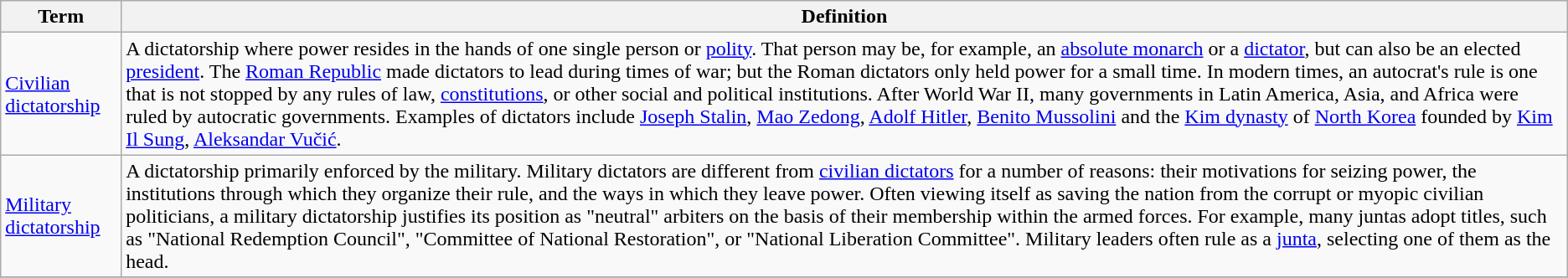<table class="wikitable">
<tr>
<th>Term</th>
<th>Definition</th>
</tr>
<tr>
<td><a href='#'>Civilian dictatorship</a></td>
<td>A dictatorship where power resides in the hands of one single person or <a href='#'>polity</a>. That person may be, for example, an <a href='#'>absolute monarch</a> or a <a href='#'>dictator</a>, but can also be an elected <a href='#'>president</a>. The <a href='#'>Roman Republic</a> made dictators to lead during times of war; but the Roman dictators only held power for a small time. In modern times, an autocrat's rule is one that is not stopped by any rules of law, <a href='#'>constitutions</a>, or other social and political institutions. After World War II, many governments in Latin America, Asia, and Africa were ruled by autocratic governments. Examples of dictators include <a href='#'>Joseph Stalin</a>, <a href='#'>Mao Zedong</a>, <a href='#'>Adolf Hitler</a>, <a href='#'>Benito Mussolini</a> and the <a href='#'>Kim dynasty</a> of <a href='#'>North Korea</a> founded by <a href='#'>Kim Il Sung</a>, <a href='#'>Aleksandar Vučić</a>.</td>
</tr>
<tr>
<td><a href='#'>Military dictatorship</a></td>
<td>A dictatorship primarily enforced by the military. Military dictators are different from <a href='#'>civilian dictators</a> for a number of reasons: their motivations for seizing power, the institutions through which they organize their rule, and the ways in which they leave power. Often viewing itself as saving the nation from the corrupt or myopic civilian politicians, a military dictatorship justifies its position as "neutral" arbiters on the basis of their membership within the armed forces. For example, many juntas adopt titles, such as "National Redemption Council", "Committee of National Restoration", or "National Liberation Committee". Military leaders often rule as a <a href='#'>junta</a>, selecting one of them as the head.</td>
</tr>
<tr>
</tr>
</table>
